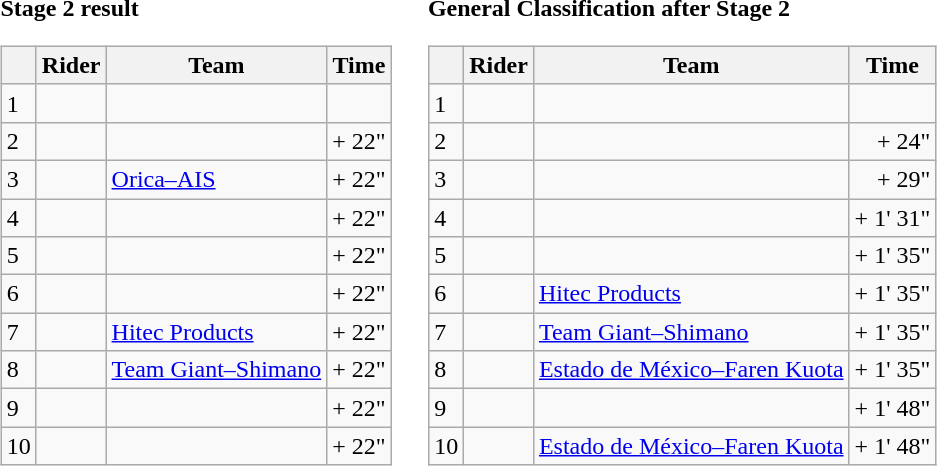<table>
<tr>
<td><strong>Stage 2 result</strong><br><table class="wikitable">
<tr>
<th></th>
<th>Rider</th>
<th>Team</th>
<th>Time</th>
</tr>
<tr>
<td>1</td>
<td></td>
<td></td>
<td align="right"></td>
</tr>
<tr>
<td>2</td>
<td></td>
<td></td>
<td align="right">+ 22"</td>
</tr>
<tr>
<td>3</td>
<td></td>
<td><a href='#'>Orica–AIS</a></td>
<td align="right">+ 22"</td>
</tr>
<tr>
<td>4</td>
<td></td>
<td></td>
<td align="right">+ 22"</td>
</tr>
<tr>
<td>5</td>
<td></td>
<td></td>
<td align="right">+ 22"</td>
</tr>
<tr>
<td>6</td>
<td></td>
<td></td>
<td align="right">+ 22"</td>
</tr>
<tr>
<td>7</td>
<td></td>
<td><a href='#'>Hitec Products</a></td>
<td align="right">+ 22"</td>
</tr>
<tr>
<td>8</td>
<td></td>
<td><a href='#'>Team Giant–Shimano</a></td>
<td align="right">+ 22"</td>
</tr>
<tr>
<td>9</td>
<td></td>
<td></td>
<td align="right">+ 22"</td>
</tr>
<tr>
<td>10</td>
<td></td>
<td></td>
<td align="right">+ 22"</td>
</tr>
</table>
</td>
<td></td>
<td><strong>General Classification after Stage 2</strong><br><table class="wikitable">
<tr>
<th></th>
<th>Rider</th>
<th>Team</th>
<th>Time</th>
</tr>
<tr>
<td>1</td>
<td></td>
<td></td>
<td align="right"></td>
</tr>
<tr>
<td>2</td>
<td></td>
<td></td>
<td align="right">+ 24"</td>
</tr>
<tr>
<td>3</td>
<td></td>
<td></td>
<td align="right">+ 29"</td>
</tr>
<tr>
<td>4</td>
<td></td>
<td></td>
<td align="right">+ 1' 31"</td>
</tr>
<tr>
<td>5</td>
<td></td>
<td></td>
<td align="right">+ 1' 35"</td>
</tr>
<tr>
<td>6</td>
<td></td>
<td><a href='#'>Hitec Products</a></td>
<td align="right">+ 1' 35"</td>
</tr>
<tr>
<td>7</td>
<td></td>
<td><a href='#'>Team Giant–Shimano</a></td>
<td align="right">+ 1' 35"</td>
</tr>
<tr>
<td>8</td>
<td></td>
<td><a href='#'>Estado de México–Faren Kuota</a></td>
<td align="right">+ 1' 35"</td>
</tr>
<tr>
<td>9</td>
<td></td>
<td></td>
<td align="right">+ 1' 48"</td>
</tr>
<tr>
<td>10</td>
<td></td>
<td><a href='#'>Estado de México–Faren Kuota</a></td>
<td align="right">+ 1' 48"</td>
</tr>
</table>
</td>
</tr>
</table>
